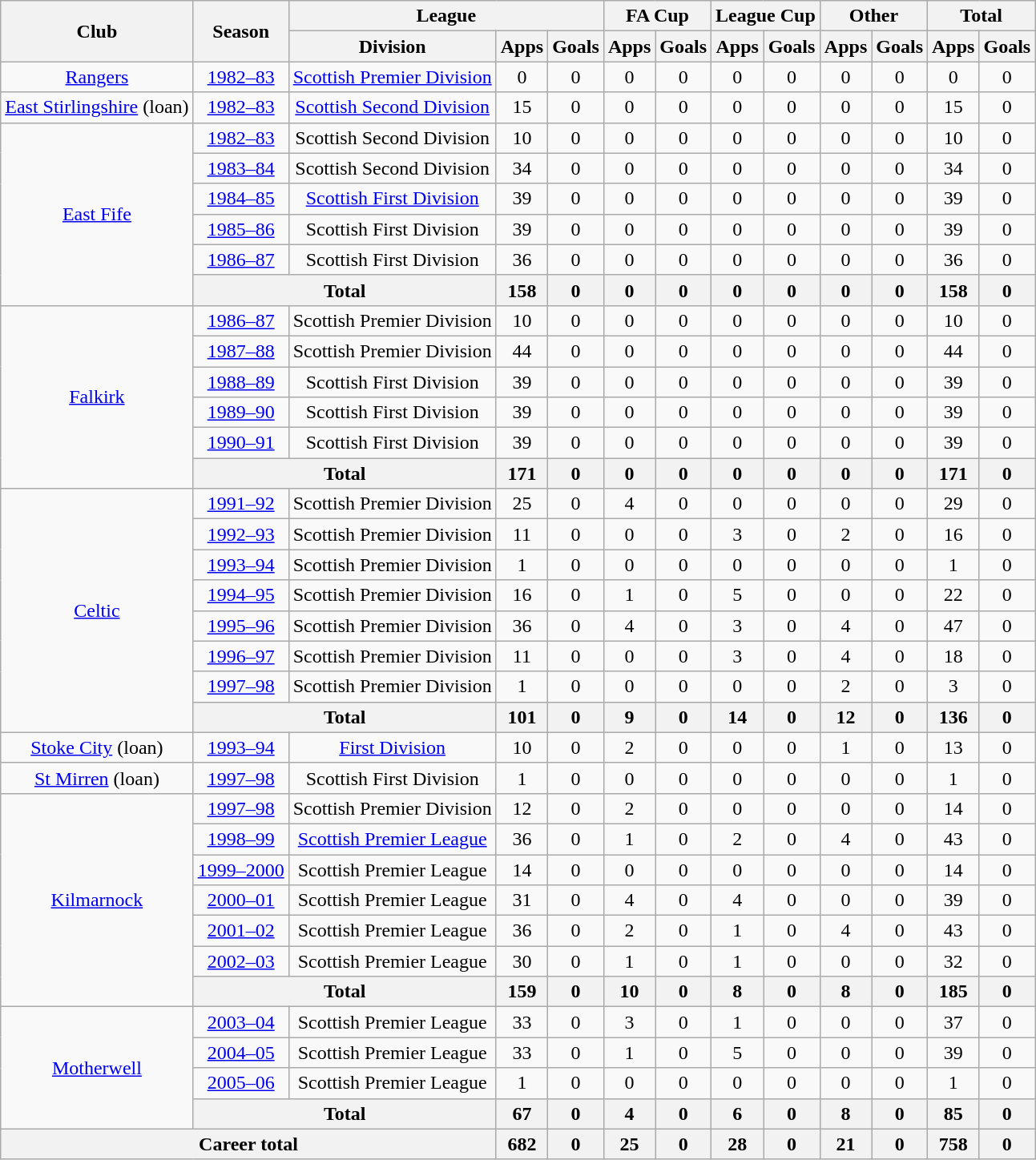<table class="wikitable" style="text-align:center">
<tr>
<th rowspan="2">Club</th>
<th rowspan="2">Season</th>
<th colspan="3">League</th>
<th colspan="2">FA Cup</th>
<th colspan="2">League Cup</th>
<th colspan="2">Other</th>
<th colspan="2">Total</th>
</tr>
<tr>
<th>Division</th>
<th>Apps</th>
<th>Goals</th>
<th>Apps</th>
<th>Goals</th>
<th>Apps</th>
<th>Goals</th>
<th>Apps</th>
<th>Goals</th>
<th>Apps</th>
<th>Goals</th>
</tr>
<tr>
<td><a href='#'>Rangers</a></td>
<td><a href='#'>1982–83</a></td>
<td><a href='#'>Scottish Premier Division</a></td>
<td>0</td>
<td>0</td>
<td>0</td>
<td>0</td>
<td>0</td>
<td>0</td>
<td>0</td>
<td>0</td>
<td>0</td>
<td>0</td>
</tr>
<tr>
<td><a href='#'>East Stirlingshire</a> (loan)</td>
<td><a href='#'>1982–83</a></td>
<td><a href='#'>Scottish Second Division</a></td>
<td>15</td>
<td>0</td>
<td>0</td>
<td>0</td>
<td>0</td>
<td>0</td>
<td>0</td>
<td>0</td>
<td>15</td>
<td>0</td>
</tr>
<tr>
<td rowspan="6"><a href='#'>East Fife</a></td>
<td><a href='#'>1982–83</a></td>
<td>Scottish Second Division</td>
<td>10</td>
<td>0</td>
<td>0</td>
<td>0</td>
<td>0</td>
<td>0</td>
<td>0</td>
<td>0</td>
<td>10</td>
<td>0</td>
</tr>
<tr>
<td><a href='#'>1983–84</a></td>
<td>Scottish Second Division</td>
<td>34</td>
<td>0</td>
<td>0</td>
<td>0</td>
<td>0</td>
<td>0</td>
<td>0</td>
<td>0</td>
<td>34</td>
<td>0</td>
</tr>
<tr>
<td><a href='#'>1984–85</a></td>
<td><a href='#'>Scottish First Division</a></td>
<td>39</td>
<td>0</td>
<td>0</td>
<td>0</td>
<td>0</td>
<td>0</td>
<td>0</td>
<td>0</td>
<td>39</td>
<td>0</td>
</tr>
<tr>
<td><a href='#'>1985–86</a></td>
<td>Scottish First Division</td>
<td>39</td>
<td>0</td>
<td>0</td>
<td>0</td>
<td>0</td>
<td>0</td>
<td>0</td>
<td>0</td>
<td>39</td>
<td>0</td>
</tr>
<tr>
<td><a href='#'>1986–87</a></td>
<td>Scottish First Division</td>
<td>36</td>
<td>0</td>
<td>0</td>
<td>0</td>
<td>0</td>
<td>0</td>
<td>0</td>
<td>0</td>
<td>36</td>
<td>0</td>
</tr>
<tr>
<th colspan="2">Total</th>
<th>158</th>
<th>0</th>
<th>0</th>
<th>0</th>
<th>0</th>
<th>0</th>
<th>0</th>
<th>0</th>
<th>158</th>
<th>0</th>
</tr>
<tr>
<td rowspan="6"><a href='#'>Falkirk</a></td>
<td><a href='#'>1986–87</a></td>
<td>Scottish Premier Division</td>
<td>10</td>
<td>0</td>
<td>0</td>
<td>0</td>
<td>0</td>
<td>0</td>
<td>0</td>
<td>0</td>
<td>10</td>
<td>0</td>
</tr>
<tr>
<td><a href='#'>1987–88</a></td>
<td>Scottish Premier Division</td>
<td>44</td>
<td>0</td>
<td>0</td>
<td>0</td>
<td>0</td>
<td>0</td>
<td>0</td>
<td>0</td>
<td>44</td>
<td>0</td>
</tr>
<tr>
<td><a href='#'>1988–89</a></td>
<td>Scottish First Division</td>
<td>39</td>
<td>0</td>
<td>0</td>
<td>0</td>
<td>0</td>
<td>0</td>
<td>0</td>
<td>0</td>
<td>39</td>
<td>0</td>
</tr>
<tr>
<td><a href='#'>1989–90</a></td>
<td>Scottish First Division</td>
<td>39</td>
<td>0</td>
<td>0</td>
<td>0</td>
<td>0</td>
<td>0</td>
<td>0</td>
<td>0</td>
<td>39</td>
<td>0</td>
</tr>
<tr>
<td><a href='#'>1990–91</a></td>
<td>Scottish First Division</td>
<td>39</td>
<td>0</td>
<td>0</td>
<td>0</td>
<td>0</td>
<td>0</td>
<td>0</td>
<td>0</td>
<td>39</td>
<td>0</td>
</tr>
<tr>
<th colspan="2">Total</th>
<th>171</th>
<th>0</th>
<th>0</th>
<th>0</th>
<th>0</th>
<th>0</th>
<th>0</th>
<th>0</th>
<th>171</th>
<th>0</th>
</tr>
<tr>
<td rowspan="8"><a href='#'>Celtic</a></td>
<td><a href='#'>1991–92</a></td>
<td>Scottish Premier Division</td>
<td>25</td>
<td>0</td>
<td>4</td>
<td>0</td>
<td>0</td>
<td>0</td>
<td>0</td>
<td>0</td>
<td>29</td>
<td>0</td>
</tr>
<tr>
<td><a href='#'>1992–93</a></td>
<td>Scottish Premier Division</td>
<td>11</td>
<td>0</td>
<td>0</td>
<td>0</td>
<td>3</td>
<td>0</td>
<td>2</td>
<td>0</td>
<td>16</td>
<td>0</td>
</tr>
<tr>
<td><a href='#'>1993–94</a></td>
<td>Scottish Premier Division</td>
<td>1</td>
<td>0</td>
<td>0</td>
<td>0</td>
<td>0</td>
<td>0</td>
<td>0</td>
<td>0</td>
<td>1</td>
<td>0</td>
</tr>
<tr>
<td><a href='#'>1994–95</a></td>
<td>Scottish Premier Division</td>
<td>16</td>
<td>0</td>
<td>1</td>
<td>0</td>
<td>5</td>
<td>0</td>
<td>0</td>
<td>0</td>
<td>22</td>
<td>0</td>
</tr>
<tr>
<td><a href='#'>1995–96</a></td>
<td>Scottish Premier Division</td>
<td>36</td>
<td>0</td>
<td>4</td>
<td>0</td>
<td>3</td>
<td>0</td>
<td>4</td>
<td>0</td>
<td>47</td>
<td>0</td>
</tr>
<tr>
<td><a href='#'>1996–97</a></td>
<td>Scottish Premier Division</td>
<td>11</td>
<td>0</td>
<td>0</td>
<td>0</td>
<td>3</td>
<td>0</td>
<td>4</td>
<td>0</td>
<td>18</td>
<td>0</td>
</tr>
<tr>
<td><a href='#'>1997–98</a></td>
<td>Scottish Premier Division</td>
<td>1</td>
<td>0</td>
<td>0</td>
<td>0</td>
<td>0</td>
<td>0</td>
<td>2</td>
<td>0</td>
<td>3</td>
<td>0</td>
</tr>
<tr>
<th colspan="2">Total</th>
<th>101</th>
<th>0</th>
<th>9</th>
<th>0</th>
<th>14</th>
<th>0</th>
<th>12</th>
<th>0</th>
<th>136</th>
<th>0</th>
</tr>
<tr>
<td><a href='#'>Stoke City</a> (loan)</td>
<td><a href='#'>1993–94</a></td>
<td><a href='#'>First Division</a></td>
<td>10</td>
<td>0</td>
<td>2</td>
<td>0</td>
<td>0</td>
<td>0</td>
<td>1</td>
<td>0</td>
<td>13</td>
<td>0</td>
</tr>
<tr>
<td><a href='#'>St Mirren</a> (loan)</td>
<td><a href='#'>1997–98</a></td>
<td>Scottish First Division</td>
<td>1</td>
<td>0</td>
<td>0</td>
<td>0</td>
<td>0</td>
<td>0</td>
<td>0</td>
<td>0</td>
<td>1</td>
<td>0</td>
</tr>
<tr>
<td rowspan="7"><a href='#'>Kilmarnock</a></td>
<td><a href='#'>1997–98</a></td>
<td>Scottish Premier Division</td>
<td>12</td>
<td>0</td>
<td>2</td>
<td>0</td>
<td>0</td>
<td>0</td>
<td>0</td>
<td>0</td>
<td>14</td>
<td>0</td>
</tr>
<tr>
<td><a href='#'>1998–99</a></td>
<td><a href='#'>Scottish Premier League</a></td>
<td>36</td>
<td>0</td>
<td>1</td>
<td>0</td>
<td>2</td>
<td>0</td>
<td>4</td>
<td>0</td>
<td>43</td>
<td>0</td>
</tr>
<tr>
<td><a href='#'>1999–2000</a></td>
<td>Scottish Premier League</td>
<td>14</td>
<td>0</td>
<td>0</td>
<td>0</td>
<td>0</td>
<td>0</td>
<td>0</td>
<td>0</td>
<td>14</td>
<td>0</td>
</tr>
<tr>
<td><a href='#'>2000–01</a></td>
<td>Scottish Premier League</td>
<td>31</td>
<td>0</td>
<td>4</td>
<td>0</td>
<td>4</td>
<td>0</td>
<td>0</td>
<td>0</td>
<td>39</td>
<td>0</td>
</tr>
<tr>
<td><a href='#'>2001–02</a></td>
<td>Scottish Premier League</td>
<td>36</td>
<td>0</td>
<td>2</td>
<td>0</td>
<td>1</td>
<td>0</td>
<td>4</td>
<td>0</td>
<td>43</td>
<td>0</td>
</tr>
<tr>
<td><a href='#'>2002–03</a></td>
<td>Scottish Premier League</td>
<td>30</td>
<td>0</td>
<td>1</td>
<td>0</td>
<td>1</td>
<td>0</td>
<td>0</td>
<td>0</td>
<td>32</td>
<td>0</td>
</tr>
<tr>
<th colspan="2">Total</th>
<th>159</th>
<th>0</th>
<th>10</th>
<th>0</th>
<th>8</th>
<th>0</th>
<th>8</th>
<th>0</th>
<th>185</th>
<th>0</th>
</tr>
<tr>
<td rowspan="4"><a href='#'>Motherwell</a></td>
<td><a href='#'>2003–04</a></td>
<td>Scottish Premier League</td>
<td>33</td>
<td>0</td>
<td>3</td>
<td>0</td>
<td>1</td>
<td>0</td>
<td>0</td>
<td>0</td>
<td>37</td>
<td>0</td>
</tr>
<tr>
<td><a href='#'>2004–05</a></td>
<td>Scottish Premier League</td>
<td>33</td>
<td>0</td>
<td>1</td>
<td>0</td>
<td>5</td>
<td>0</td>
<td>0</td>
<td>0</td>
<td>39</td>
<td>0</td>
</tr>
<tr>
<td><a href='#'>2005–06</a></td>
<td>Scottish Premier League</td>
<td>1</td>
<td>0</td>
<td>0</td>
<td>0</td>
<td>0</td>
<td>0</td>
<td>0</td>
<td>0</td>
<td>1</td>
<td>0</td>
</tr>
<tr>
<th colspan="2">Total</th>
<th>67</th>
<th>0</th>
<th>4</th>
<th>0</th>
<th>6</th>
<th>0</th>
<th>8</th>
<th>0</th>
<th>85</th>
<th>0</th>
</tr>
<tr>
<th colspan="3">Career total</th>
<th>682</th>
<th>0</th>
<th>25</th>
<th>0</th>
<th>28</th>
<th>0</th>
<th>21</th>
<th>0</th>
<th>758</th>
<th>0</th>
</tr>
</table>
